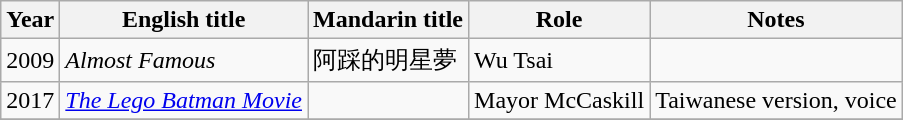<table class="wikitable sortable">
<tr>
<th>Year</th>
<th>English title</th>
<th>Mandarin title</th>
<th>Role</th>
<th class="unsortable">Notes</th>
</tr>
<tr>
<td>2009</td>
<td><em>Almost Famous</em></td>
<td>阿踩的明星夢</td>
<td>Wu Tsai</td>
<td></td>
</tr>
<tr>
<td>2017</td>
<td><em><a href='#'>The Lego Batman Movie</a></em></td>
<td></td>
<td>Mayor McCaskill</td>
<td>Taiwanese version, voice</td>
</tr>
<tr>
</tr>
</table>
